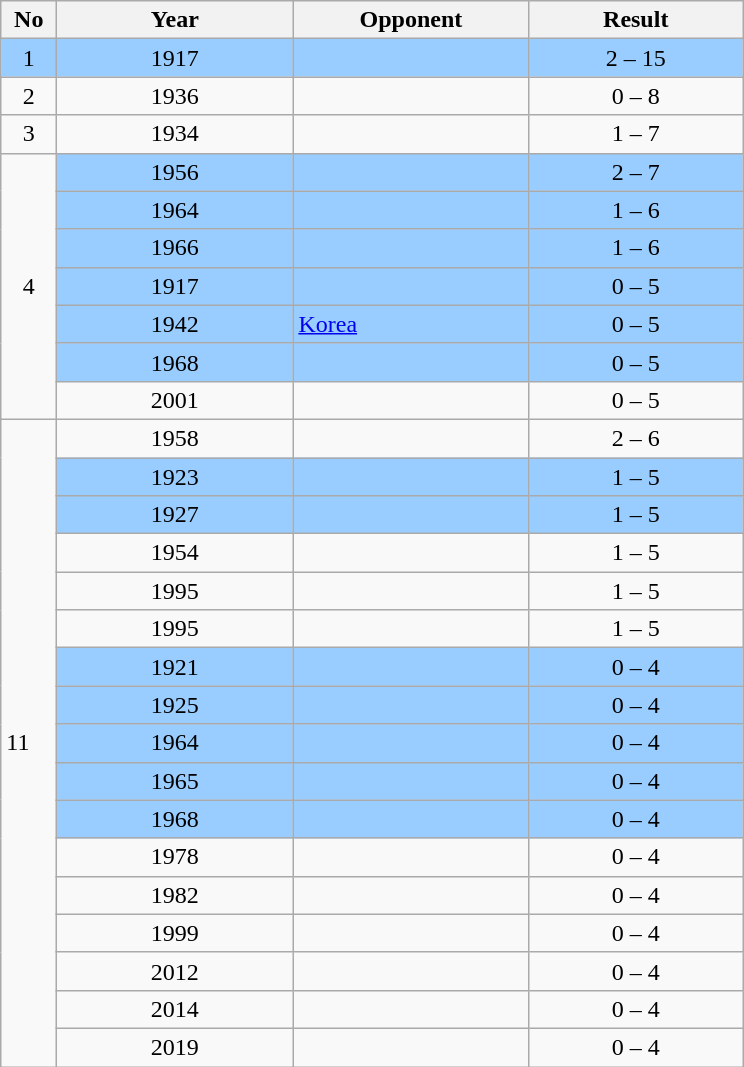<table class="wikitable sortable">
<tr>
<th width=30>No</th>
<th width=150>Year</th>
<th width=150>Opponent</th>
<th width=135>Result</th>
</tr>
<tr style="background:#9acdff;">
<td align=center>1</td>
<td align=center>1917</td>
<td></td>
<td align=center>2 – 15</td>
</tr>
<tr>
<td align=center>2</td>
<td align=center>1936</td>
<td></td>
<td align=center>0 – 8</td>
</tr>
<tr>
<td align=center>3</td>
<td align=center>1934</td>
<td></td>
<td align=center>1 – 7</td>
</tr>
<tr>
<td rowspan="7" align=center>4</td>
<td style="background:#9acdff;" align=center>1956</td>
<td style="background:#9acdff;"></td>
<td style="background:#9acdff;" align=center>2 – 7</td>
</tr>
<tr style="background:#9acdff;">
<td align=center>1964</td>
<td></td>
<td align=center>1 – 6</td>
</tr>
<tr style="background:#9acdff;">
<td align=center>1966</td>
<td></td>
<td align=center>1 – 6</td>
</tr>
<tr style="background:#9acdff;">
<td align=center>1917</td>
<td></td>
<td align=center>0 – 5</td>
</tr>
<tr style="background:#9acdff;">
<td align=center>1942</td>
<td> <a href='#'>Korea</a></td>
<td align=center>0 – 5</td>
</tr>
<tr style="background:#9acdff;">
<td align=center>1968</td>
<td></td>
<td align=center>0 – 5</td>
</tr>
<tr>
<td align=center>2001</td>
<td></td>
<td align=center>0 – 5</td>
</tr>
<tr>
<td rowspan="17" "align=center>11</td>
<td align=center>1958</td>
<td></td>
<td align=center>2 – 6</td>
</tr>
<tr style="background:#9acdff;">
<td align=center>1923</td>
<td></td>
<td align=center>1 – 5</td>
</tr>
<tr style="background:#9acdff;">
<td align=center>1927</td>
<td></td>
<td align=center>1 – 5</td>
</tr>
<tr>
<td align=center>1954</td>
<td></td>
<td align=center>1 – 5</td>
</tr>
<tr>
<td align=center>1995</td>
<td></td>
<td align=center>1 – 5</td>
</tr>
<tr>
<td align=center>1995</td>
<td></td>
<td align=center>1 – 5</td>
</tr>
<tr style="background:#9acdff;">
<td align=center>1921</td>
<td></td>
<td align=center>0 – 4</td>
</tr>
<tr style="background:#9acdff;">
<td align=center>1925</td>
<td></td>
<td align=center>0 – 4</td>
</tr>
<tr style="background:#9acdff;">
<td align=center>1964</td>
<td></td>
<td align=center>0 – 4</td>
</tr>
<tr style="background:#9acdff;">
<td align=center>1965</td>
<td></td>
<td align=center>0 – 4</td>
</tr>
<tr style="background:#9acdff;">
<td align=center>1968</td>
<td></td>
<td align=center>0 – 4</td>
</tr>
<tr>
<td align=center>1978</td>
<td></td>
<td align=center>0 – 4</td>
</tr>
<tr>
<td align=center>1982</td>
<td></td>
<td align=center>0 – 4</td>
</tr>
<tr>
<td align=center>1999</td>
<td></td>
<td align=center>0 – 4</td>
</tr>
<tr>
<td align=center>2012</td>
<td></td>
<td align=center>0 – 4</td>
</tr>
<tr>
<td align=center>2014</td>
<td></td>
<td align=center>0 – 4</td>
</tr>
<tr>
<td align=center>2019</td>
<td></td>
<td align=center>0 – 4</td>
</tr>
</table>
